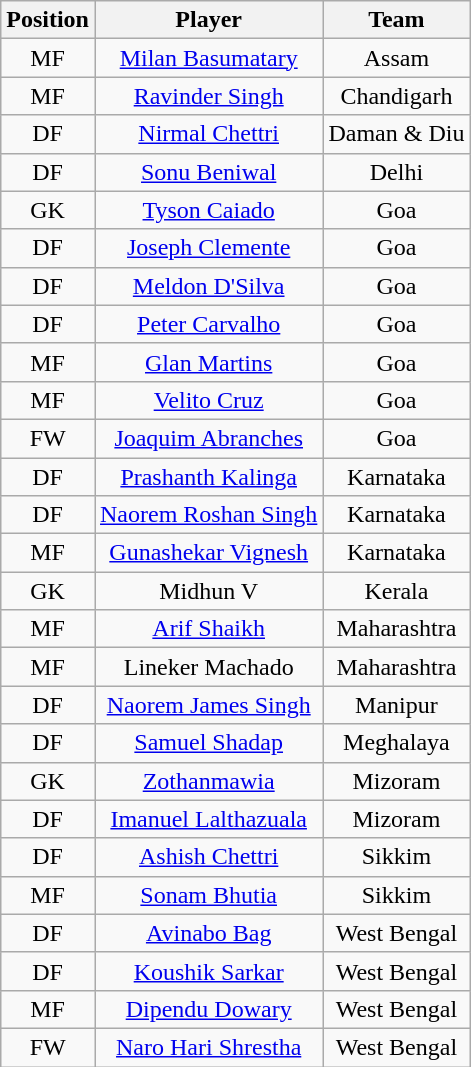<table class="wikitable" style="text-align:center">
<tr>
<th>Position</th>
<th>Player</th>
<th>Team</th>
</tr>
<tr>
<td>MF</td>
<td><a href='#'>Milan Basumatary</a></td>
<td>Assam</td>
</tr>
<tr>
<td>MF</td>
<td><a href='#'>Ravinder Singh</a></td>
<td>Chandigarh</td>
</tr>
<tr>
<td>DF</td>
<td><a href='#'>Nirmal Chettri</a></td>
<td>Daman & Diu</td>
</tr>
<tr>
<td>DF</td>
<td><a href='#'>Sonu Beniwal</a></td>
<td>Delhi</td>
</tr>
<tr>
<td>GK</td>
<td><a href='#'>Tyson Caiado</a></td>
<td>Goa</td>
</tr>
<tr>
<td>DF</td>
<td><a href='#'>Joseph Clemente</a></td>
<td>Goa</td>
</tr>
<tr>
<td>DF</td>
<td><a href='#'>Meldon D'Silva</a></td>
<td>Goa</td>
</tr>
<tr>
<td>DF</td>
<td><a href='#'>Peter Carvalho</a></td>
<td>Goa</td>
</tr>
<tr>
<td>MF</td>
<td><a href='#'>Glan Martins</a></td>
<td>Goa</td>
</tr>
<tr>
<td>MF</td>
<td><a href='#'>Velito Cruz</a></td>
<td>Goa</td>
</tr>
<tr>
<td>FW</td>
<td><a href='#'>Joaquim Abranches</a></td>
<td>Goa</td>
</tr>
<tr>
<td>DF</td>
<td><a href='#'>Prashanth Kalinga</a></td>
<td>Karnataka</td>
</tr>
<tr>
<td>DF</td>
<td><a href='#'>Naorem Roshan Singh</a></td>
<td>Karnataka</td>
</tr>
<tr>
<td>MF</td>
<td><a href='#'>Gunashekar Vignesh</a></td>
<td>Karnataka</td>
</tr>
<tr>
<td>GK</td>
<td>Midhun V</td>
<td>Kerala</td>
</tr>
<tr>
<td>MF</td>
<td><a href='#'>Arif Shaikh</a></td>
<td>Maharashtra</td>
</tr>
<tr>
<td>MF</td>
<td>Lineker Machado</td>
<td>Maharashtra</td>
</tr>
<tr>
<td>DF</td>
<td><a href='#'>Naorem James Singh</a></td>
<td>Manipur</td>
</tr>
<tr>
<td>DF</td>
<td><a href='#'>Samuel Shadap</a></td>
<td>Meghalaya</td>
</tr>
<tr>
<td>GK</td>
<td><a href='#'>Zothanmawia</a></td>
<td>Mizoram</td>
</tr>
<tr>
<td>DF</td>
<td><a href='#'>Imanuel Lalthazuala</a></td>
<td>Mizoram</td>
</tr>
<tr>
<td>DF</td>
<td><a href='#'>Ashish Chettri</a></td>
<td>Sikkim</td>
</tr>
<tr>
<td>MF</td>
<td><a href='#'>Sonam Bhutia</a></td>
<td>Sikkim</td>
</tr>
<tr>
<td>DF</td>
<td><a href='#'>Avinabo Bag</a></td>
<td>West Bengal</td>
</tr>
<tr>
<td>DF</td>
<td><a href='#'>Koushik Sarkar</a></td>
<td>West Bengal</td>
</tr>
<tr>
<td>MF</td>
<td><a href='#'>Dipendu Dowary</a></td>
<td>West Bengal</td>
</tr>
<tr>
<td>FW</td>
<td><a href='#'>Naro Hari Shrestha</a></td>
<td>West Bengal</td>
</tr>
</table>
